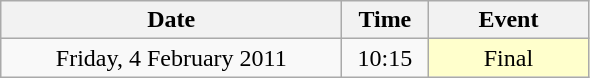<table class = "wikitable" style="text-align:center;">
<tr>
<th width=220>Date</th>
<th width=50>Time</th>
<th width=100>Event</th>
</tr>
<tr>
<td>Friday, 4 February 2011</td>
<td>10:15</td>
<td bgcolor=ffffcc>Final</td>
</tr>
</table>
